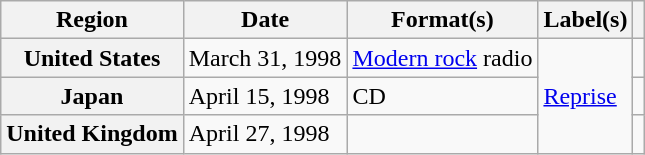<table class="wikitable plainrowheaders">
<tr>
<th scope="col">Region</th>
<th scope="col">Date</th>
<th scope="col">Format(s)</th>
<th scope="col">Label(s)</th>
<th scope="col"></th>
</tr>
<tr>
<th scope="row">United States</th>
<td>March 31, 1998</td>
<td><a href='#'>Modern rock</a> radio</td>
<td rowspan="3"><a href='#'>Reprise</a></td>
<td></td>
</tr>
<tr>
<th scope="row">Japan</th>
<td>April 15, 1998</td>
<td>CD</td>
<td></td>
</tr>
<tr>
<th scope="row">United Kingdom</th>
<td>April 27, 1998</td>
<td></td>
<td></td>
</tr>
</table>
